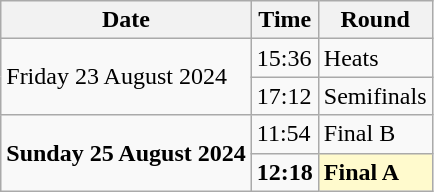<table class="wikitable">
<tr>
<th>Date</th>
<th>Time</th>
<th>Round</th>
</tr>
<tr>
<td rowspan=2>Friday 23 August 2024</td>
<td>15:36</td>
<td>Heats</td>
</tr>
<tr>
<td>17:12</td>
<td>Semifinals</td>
</tr>
<tr>
<td rowspan=2><strong>Sunday 25 August 2024</strong></td>
<td>11:54</td>
<td>Final B</td>
</tr>
<tr>
<td><strong>12:18</strong></td>
<td style=background:lemonchiffon><strong>Final A</strong></td>
</tr>
</table>
